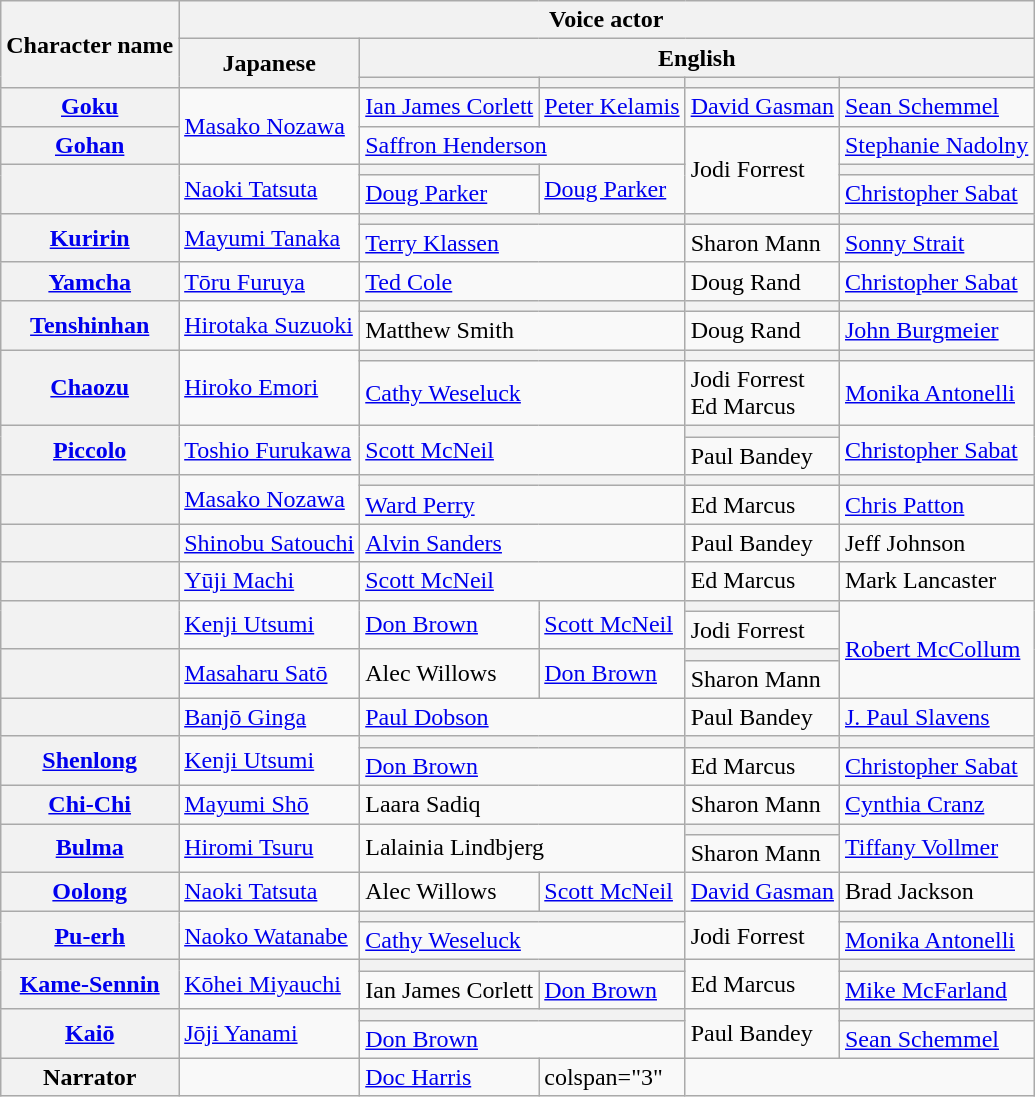<table class="wikitable plainrowheaders">
<tr>
<th rowspan="3">Character name</th>
<th colspan="5">Voice actor</th>
</tr>
<tr>
<th rowspan="2">Japanese</th>
<th colspan="4">English</th>
</tr>
<tr>
<th></th>
<th></th>
<th></th>
<th></th>
</tr>
<tr>
<th scope="row"><a href='#'>Goku</a></th>
<td rowspan="2"><a href='#'>Masako Nozawa</a></td>
<td><a href='#'>Ian James Corlett</a></td>
<td><a href='#'>Peter Kelamis</a></td>
<td><a href='#'>David Gasman</a></td>
<td><a href='#'>Sean Schemmel</a></td>
</tr>
<tr>
<th scope="row"><a href='#'>Gohan</a></th>
<td colspan="2"><a href='#'>Saffron Henderson</a></td>
<td rowspan="3">Jodi Forrest</td>
<td><a href='#'>Stephanie Nadolny</a></td>
</tr>
<tr>
<th rowspan="2" scope="row"></th>
<td rowspan="2"><a href='#'>Naoki Tatsuta</a></td>
<th></th>
<td rowspan="2"><a href='#'>Doug Parker</a></td>
<th></th>
</tr>
<tr>
<td><a href='#'>Doug Parker</a></td>
<td><a href='#'>Christopher Sabat</a></td>
</tr>
<tr>
<th rowspan="2" scope="row"><a href='#'>Kuririn</a></th>
<td rowspan="2"><a href='#'>Mayumi Tanaka</a></td>
<th colspan="2"></th>
<th></th>
<th></th>
</tr>
<tr>
<td colspan="2"><a href='#'>Terry Klassen</a></td>
<td>Sharon Mann</td>
<td><a href='#'>Sonny Strait</a></td>
</tr>
<tr>
<th scope="row"><a href='#'>Yamcha</a></th>
<td><a href='#'>Tōru Furuya</a></td>
<td colspan="2"><a href='#'>Ted Cole</a></td>
<td>Doug Rand</td>
<td><a href='#'>Christopher Sabat</a></td>
</tr>
<tr>
<th rowspan="2" scope="row"><a href='#'>Tenshinhan</a></th>
<td rowspan="2"><a href='#'>Hirotaka Suzuoki</a></td>
<th colspan="2"></th>
<th></th>
<th></th>
</tr>
<tr>
<td colspan="2">Matthew Smith</td>
<td>Doug Rand</td>
<td><a href='#'>John Burgmeier</a></td>
</tr>
<tr>
<th rowspan="2" scope="row"><a href='#'>Chaozu</a></th>
<td rowspan="2"><a href='#'>Hiroko Emori</a></td>
<th colspan="2"></th>
<th></th>
<th></th>
</tr>
<tr>
<td colspan="2"><a href='#'>Cathy Weseluck</a></td>
<td>Jodi Forrest<br>Ed Marcus </td>
<td><a href='#'>Monika Antonelli</a></td>
</tr>
<tr>
<th rowspan="2" scope="row"><a href='#'>Piccolo</a></th>
<td rowspan="2"><a href='#'>Toshio Furukawa</a></td>
<td colspan="2" rowspan="2"><a href='#'>Scott McNeil</a></td>
<th></th>
<td rowspan="2"><a href='#'>Christopher Sabat</a></td>
</tr>
<tr>
<td>Paul Bandey</td>
</tr>
<tr>
<th rowspan="2" scope="row"></th>
<td rowspan="2"><a href='#'>Masako Nozawa</a></td>
<th colspan="2"></th>
<th></th>
<th></th>
</tr>
<tr>
<td colspan="2"><a href='#'>Ward Perry</a></td>
<td>Ed Marcus</td>
<td><a href='#'>Chris Patton</a></td>
</tr>
<tr>
<th scope="row"></th>
<td><a href='#'>Shinobu Satouchi</a></td>
<td colspan="2"><a href='#'>Alvin Sanders</a></td>
<td>Paul Bandey</td>
<td>Jeff Johnson</td>
</tr>
<tr>
<th scope="row"></th>
<td><a href='#'>Yūji Machi</a></td>
<td colspan="2"><a href='#'>Scott McNeil</a></td>
<td>Ed Marcus</td>
<td>Mark Lancaster</td>
</tr>
<tr>
<th rowspan="2" scope="row"></th>
<td rowspan="2"><a href='#'>Kenji Utsumi</a></td>
<td rowspan="2"><a href='#'>Don Brown</a></td>
<td rowspan="2"><a href='#'>Scott McNeil</a></td>
<th></th>
<td rowspan="4"><a href='#'>Robert McCollum</a></td>
</tr>
<tr>
<td>Jodi Forrest</td>
</tr>
<tr>
<th rowspan="2" scope="row"></th>
<td rowspan="2"><a href='#'>Masaharu Satō</a></td>
<td rowspan="2">Alec Willows</td>
<td rowspan="2"><a href='#'>Don Brown</a></td>
<th></th>
</tr>
<tr>
<td>Sharon Mann</td>
</tr>
<tr>
<th scope="row"></th>
<td><a href='#'>Banjō Ginga</a></td>
<td colspan="2"><a href='#'>Paul Dobson</a></td>
<td>Paul Bandey</td>
<td><a href='#'>J. Paul Slavens</a></td>
</tr>
<tr>
<th rowspan="2" scope="row"><a href='#'>Shenlong</a></th>
<td rowspan="2"><a href='#'>Kenji Utsumi</a></td>
<th colspan="2"></th>
<th></th>
<th></th>
</tr>
<tr>
<td colspan="2"><a href='#'>Don Brown</a></td>
<td>Ed Marcus</td>
<td><a href='#'>Christopher Sabat</a></td>
</tr>
<tr>
<th scope="row"><a href='#'>Chi-Chi</a></th>
<td><a href='#'>Mayumi Shō</a></td>
<td colspan="2">Laara Sadiq</td>
<td>Sharon Mann</td>
<td><a href='#'>Cynthia Cranz</a></td>
</tr>
<tr>
<th rowspan="2" scope="row"><a href='#'>Bulma</a></th>
<td rowspan="2"><a href='#'>Hiromi Tsuru</a></td>
<td colspan="2" rowspan="2">Lalainia Lindbjerg</td>
<th></th>
<td rowspan="2"><a href='#'>Tiffany Vollmer</a></td>
</tr>
<tr>
<td>Sharon Mann</td>
</tr>
<tr>
<th scope="row"><a href='#'>Oolong</a></th>
<td><a href='#'>Naoki Tatsuta</a></td>
<td>Alec Willows</td>
<td><a href='#'>Scott McNeil</a></td>
<td><a href='#'>David Gasman</a></td>
<td>Brad Jackson</td>
</tr>
<tr>
<th rowspan="2" scope="row"><a href='#'>Pu-erh</a></th>
<td rowspan="2"><a href='#'>Naoko Watanabe</a></td>
<th colspan="2"></th>
<td rowspan="2">Jodi Forrest</td>
<th></th>
</tr>
<tr>
<td colspan="2"><a href='#'>Cathy Weseluck</a></td>
<td><a href='#'>Monika Antonelli</a></td>
</tr>
<tr>
<th rowspan="2" scope="row"><a href='#'>Kame-Sennin</a></th>
<td rowspan="2"><a href='#'>Kōhei Miyauchi</a></td>
<th colspan="2"></th>
<td rowspan="2">Ed Marcus</td>
<th></th>
</tr>
<tr>
<td>Ian James Corlett</td>
<td><a href='#'>Don Brown</a></td>
<td><a href='#'>Mike McFarland</a></td>
</tr>
<tr>
<th rowspan="2" scope="row"><a href='#'>Kaiō</a></th>
<td rowspan="2"><a href='#'>Jōji Yanami</a></td>
<th colspan="2"></th>
<td rowspan="2">Paul Bandey</td>
<th></th>
</tr>
<tr>
<td colspan="2"><a href='#'>Don Brown</a></td>
<td><a href='#'>Sean Schemmel</a></td>
</tr>
<tr>
<th scope="row">Narrator</th>
<td></td>
<td><a href='#'>Doc Harris</a></td>
<td>colspan="3" </td>
</tr>
</table>
